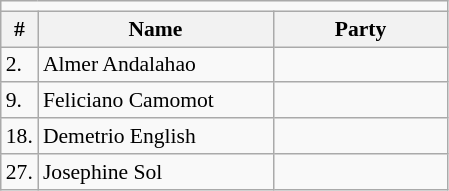<table class=wikitable style="font-size:90%">
<tr>
<td colspan=4 bgcolor=></td>
</tr>
<tr>
<th>#</th>
<th width=150px>Name</th>
<th colspan=2 width=110px>Party</th>
</tr>
<tr>
<td>2.</td>
<td>Almer Andalahao</td>
<td></td>
</tr>
<tr>
<td>9.</td>
<td>Feliciano Camomot</td>
<td></td>
</tr>
<tr>
<td>18.</td>
<td>Demetrio English</td>
<td></td>
</tr>
<tr>
<td>27.</td>
<td>Josephine Sol</td>
<td></td>
</tr>
</table>
